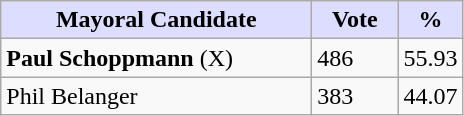<table class="wikitable">
<tr>
<th style="background:#ddf; width:200px;">Mayoral Candidate</th>
<th style="background:#ddf; width:50px;">Vote</th>
<th style="background:#ddf; width:30px;">%</th>
</tr>
<tr>
<td><strong>Paul Schoppmann</strong> (X)</td>
<td>486</td>
<td>55.93</td>
</tr>
<tr>
<td>Phil Belanger</td>
<td>383</td>
<td>44.07</td>
</tr>
</table>
